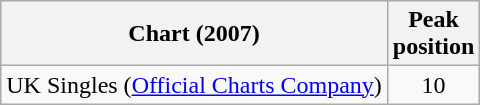<table class="wikitable sortable">
<tr>
<th>Chart (2007)</th>
<th>Peak<br>position</th>
</tr>
<tr>
<td>UK Singles (<a href='#'>Official Charts Company</a>)</td>
<td align="center">10</td>
</tr>
</table>
